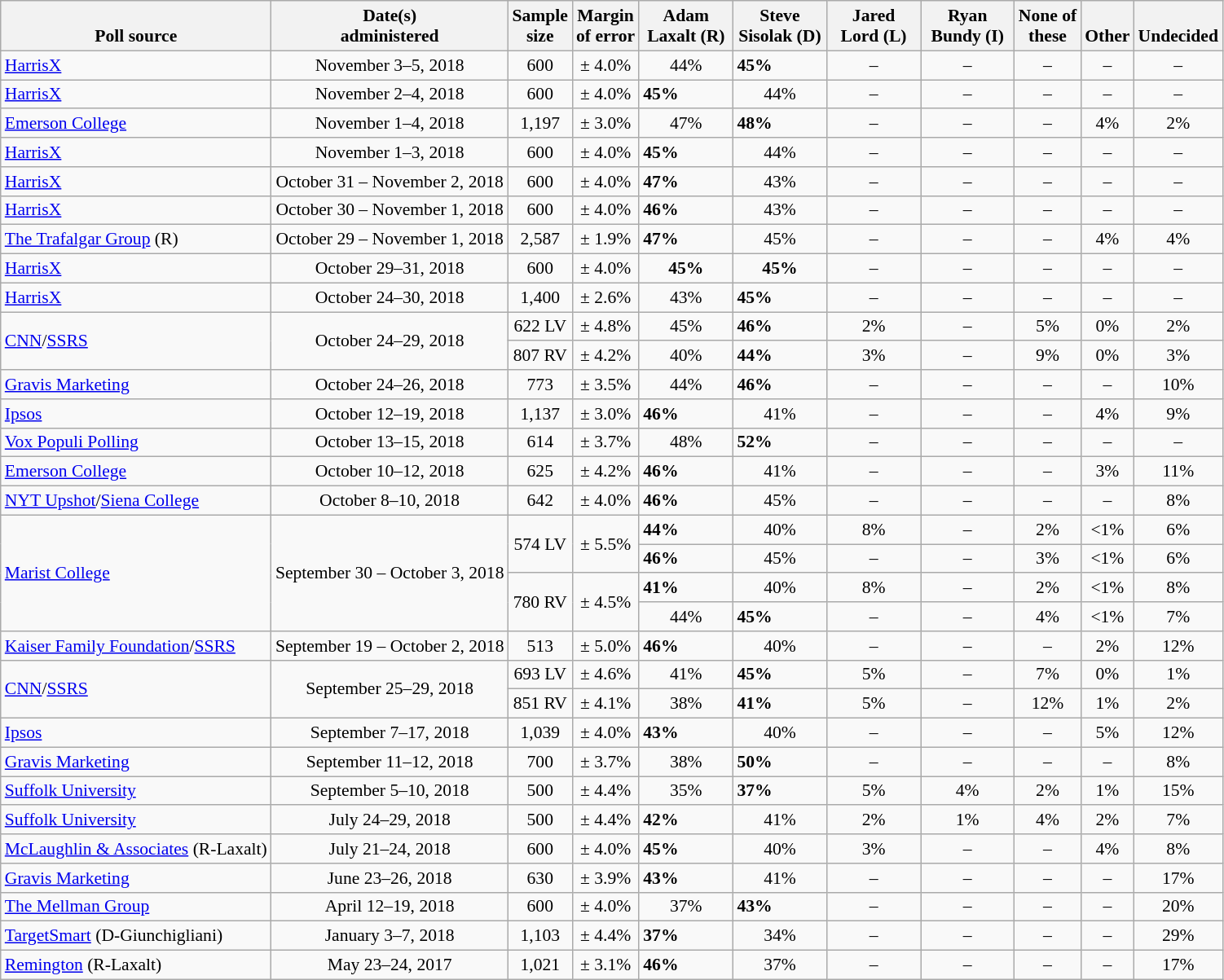<table class="wikitable" style="font-size:90%;">
<tr valign=bottom>
<th>Poll source</th>
<th>Date(s)<br>administered</th>
<th>Sample<br>size</th>
<th>Margin<br>of error</th>
<th style="width:70px;">Adam<br>Laxalt (R)</th>
<th style="width:70px;">Steve<br>Sisolak (D)</th>
<th style="width:70px;">Jared<br>Lord (L)</th>
<th style="width:70px;">Ryan<br>Bundy (I)</th>
<th>None of<br>these</th>
<th>Other</th>
<th>Undecided</th>
</tr>
<tr>
<td><a href='#'>HarrisX</a></td>
<td align=center>November 3–5, 2018</td>
<td align=center>600</td>
<td align=center>± 4.0%</td>
<td align=center>44%</td>
<td><strong>45%</strong></td>
<td align=center>–</td>
<td align=center>–</td>
<td align=center>–</td>
<td align=center>–</td>
<td align=center>–</td>
</tr>
<tr>
<td><a href='#'>HarrisX</a></td>
<td align=center>November 2–4, 2018</td>
<td align=center>600</td>
<td align=center>± 4.0%</td>
<td><strong>45%</strong></td>
<td align=center>44%</td>
<td align=center>–</td>
<td align=center>–</td>
<td align=center>–</td>
<td align=center>–</td>
<td align=center>–</td>
</tr>
<tr>
<td><a href='#'>Emerson College</a></td>
<td align=center>November 1–4, 2018</td>
<td align=center>1,197</td>
<td align=center>± 3.0%</td>
<td align=center>47%</td>
<td><strong>48%</strong></td>
<td align=center>–</td>
<td align=center>–</td>
<td align=center>–</td>
<td align=center>4%</td>
<td align=center>2%</td>
</tr>
<tr>
<td><a href='#'>HarrisX</a></td>
<td align=center>November 1–3, 2018</td>
<td align=center>600</td>
<td align=center>± 4.0%</td>
<td><strong>45%</strong></td>
<td align=center>44%</td>
<td align=center>–</td>
<td align=center>–</td>
<td align=center>–</td>
<td align=center>–</td>
<td align=center>–</td>
</tr>
<tr>
<td><a href='#'>HarrisX</a></td>
<td align=center>October 31 – November 2, 2018</td>
<td align=center>600</td>
<td align=center>± 4.0%</td>
<td><strong>47%</strong></td>
<td align=center>43%</td>
<td align=center>–</td>
<td align=center>–</td>
<td align=center>–</td>
<td align=center>–</td>
<td align=center>–</td>
</tr>
<tr>
<td><a href='#'>HarrisX</a></td>
<td align=center>October 30 – November 1, 2018</td>
<td align=center>600</td>
<td align=center>± 4.0%</td>
<td><strong>46%</strong></td>
<td align=center>43%</td>
<td align=center>–</td>
<td align=center>–</td>
<td align=center>–</td>
<td align=center>–</td>
<td align=center>–</td>
</tr>
<tr>
<td><a href='#'>The Trafalgar Group</a> (R)</td>
<td align=center>October 29 – November 1, 2018</td>
<td align=center>2,587</td>
<td align=center>± 1.9%</td>
<td><strong>47%</strong></td>
<td align=center>45%</td>
<td align=center>–</td>
<td align=center>–</td>
<td align=center>–</td>
<td align=center>4%</td>
<td align=center>4%</td>
</tr>
<tr>
<td><a href='#'>HarrisX</a></td>
<td align=center>October 29–31, 2018</td>
<td align=center>600</td>
<td align=center>± 4.0%</td>
<td align=center><strong>45%</strong></td>
<td align=center><strong>45%</strong></td>
<td align=center>–</td>
<td align=center>–</td>
<td align=center>–</td>
<td align=center>–</td>
<td align=center>–</td>
</tr>
<tr>
<td><a href='#'>HarrisX</a></td>
<td align=center>October 24–30, 2018</td>
<td align=center>1,400</td>
<td align=center>± 2.6%</td>
<td align=center>43%</td>
<td><strong>45%</strong></td>
<td align=center>–</td>
<td align=center>–</td>
<td align=center>–</td>
<td align=center>–</td>
<td align=center>–</td>
</tr>
<tr>
<td rowspan=2><a href='#'>CNN</a>/<a href='#'>SSRS</a></td>
<td rowspan=2 align=center>October 24–29, 2018</td>
<td align=center>622 LV</td>
<td align=center>± 4.8%</td>
<td align=center>45%</td>
<td><strong>46%</strong></td>
<td align=center>2%</td>
<td align=center>–</td>
<td align=center>5%</td>
<td align=center>0%</td>
<td align=center>2%</td>
</tr>
<tr>
<td align=center>807 RV</td>
<td align=center>± 4.2%</td>
<td align=center>40%</td>
<td><strong>44%</strong></td>
<td align=center>3%</td>
<td align=center>–</td>
<td align=center>9%</td>
<td align=center>0%</td>
<td align=center>3%</td>
</tr>
<tr>
<td><a href='#'>Gravis Marketing</a></td>
<td align=center>October 24–26, 2018</td>
<td align=center>773</td>
<td align=center>± 3.5%</td>
<td align=center>44%</td>
<td><strong>46%</strong></td>
<td align=center>–</td>
<td align=center>–</td>
<td align=center>–</td>
<td align=center>–</td>
<td align=center>10%</td>
</tr>
<tr>
<td><a href='#'>Ipsos</a></td>
<td align=center>October 12–19, 2018</td>
<td align=center>1,137</td>
<td align=center>± 3.0%</td>
<td><strong>46%</strong></td>
<td align=center>41%</td>
<td align=center>–</td>
<td align=center>–</td>
<td align=center>–</td>
<td align=center>4%</td>
<td align=center>9%</td>
</tr>
<tr>
<td><a href='#'>Vox Populi Polling</a></td>
<td align=center>October 13–15, 2018</td>
<td align=center>614</td>
<td align=center>± 3.7%</td>
<td align=center>48%</td>
<td><strong>52%</strong></td>
<td align=center>–</td>
<td align=center>–</td>
<td align=center>–</td>
<td align=center>–</td>
<td align=center>–</td>
</tr>
<tr>
<td><a href='#'>Emerson College</a></td>
<td align=center>October 10–12, 2018</td>
<td align=center>625</td>
<td align=center>± 4.2%</td>
<td><strong>46%</strong></td>
<td align=center>41%</td>
<td align=center>–</td>
<td align=center>–</td>
<td align=center>–</td>
<td align=center>3%</td>
<td align=center>11%</td>
</tr>
<tr>
<td><a href='#'>NYT Upshot</a>/<a href='#'>Siena College</a></td>
<td align=center>October 8–10, 2018</td>
<td align=center>642</td>
<td align=center>± 4.0%</td>
<td><strong>46%</strong></td>
<td align=center>45%</td>
<td align=center>–</td>
<td align=center>–</td>
<td align=center>–</td>
<td align=center>–</td>
<td align=center>8%</td>
</tr>
<tr>
<td rowspan=4><a href='#'>Marist College</a></td>
<td rowspan=4 align=center>September 30 – October 3, 2018</td>
<td rowspan=2 align=center>574 LV</td>
<td rowspan=2 align=center>± 5.5%</td>
<td><strong>44%</strong></td>
<td align=center>40%</td>
<td align=center>8%</td>
<td align=center>–</td>
<td align=center>2%</td>
<td align=center><1%</td>
<td align=center>6%</td>
</tr>
<tr>
<td><strong>46%</strong></td>
<td align=center>45%</td>
<td align=center>–</td>
<td align=center>–</td>
<td align=center>3%</td>
<td align=center><1%</td>
<td align=center>6%</td>
</tr>
<tr>
<td rowspan=2 align=center>780 RV</td>
<td rowspan=2 align=center>± 4.5%</td>
<td><strong>41%</strong></td>
<td align=center>40%</td>
<td align=center>8%</td>
<td align=center>–</td>
<td align=center>2%</td>
<td align=center><1%</td>
<td align=center>8%</td>
</tr>
<tr>
<td align=center>44%</td>
<td><strong>45%</strong></td>
<td align=center>–</td>
<td align=center>–</td>
<td align=center>4%</td>
<td align=center><1%</td>
<td align=center>7%</td>
</tr>
<tr>
<td><a href='#'>Kaiser Family Foundation</a>/<a href='#'>SSRS</a></td>
<td align=center>September 19 – October 2, 2018</td>
<td align=center>513</td>
<td align=center>± 5.0%</td>
<td><strong>46%</strong></td>
<td align=center>40%</td>
<td align=center>–</td>
<td align=center>–</td>
<td align=center>–</td>
<td align=center>2%</td>
<td align=center>12%</td>
</tr>
<tr>
<td rowspan=2><a href='#'>CNN</a>/<a href='#'>SSRS</a></td>
<td rowspan=2 align=center>September 25–29, 2018</td>
<td align=center>693 LV</td>
<td align=center>± 4.6%</td>
<td align=center>41%</td>
<td><strong>45%</strong></td>
<td align=center>5%</td>
<td align=center>–</td>
<td align=center>7%</td>
<td align=center>0%</td>
<td align=center>1%</td>
</tr>
<tr>
<td align=center>851 RV</td>
<td align=center>± 4.1%</td>
<td align=center>38%</td>
<td><strong>41%</strong></td>
<td align=center>5%</td>
<td align=center>–</td>
<td align=center>12%</td>
<td align=center>1%</td>
<td align=center>2%</td>
</tr>
<tr>
<td><a href='#'>Ipsos</a></td>
<td align=center>September 7–17, 2018</td>
<td align=center>1,039</td>
<td align=center>± 4.0%</td>
<td><strong>43%</strong></td>
<td align=center>40%</td>
<td align=center>–</td>
<td align=center>–</td>
<td align=center>–</td>
<td align=center>5%</td>
<td align=center>12%</td>
</tr>
<tr>
<td><a href='#'>Gravis Marketing</a></td>
<td align=center>September 11–12, 2018</td>
<td align=center>700</td>
<td align=center>± 3.7%</td>
<td align=center>38%</td>
<td><strong>50%</strong></td>
<td align=center>–</td>
<td align=center>–</td>
<td align=center>–</td>
<td align=center>–</td>
<td align=center>8%</td>
</tr>
<tr>
<td><a href='#'>Suffolk University</a></td>
<td align=center>September 5–10, 2018</td>
<td align=center>500</td>
<td align=center>± 4.4%</td>
<td align=center>35%</td>
<td><strong>37%</strong></td>
<td align=center>5%</td>
<td align=center>4%</td>
<td align=center>2%</td>
<td align=center>1%</td>
<td align=center>15%</td>
</tr>
<tr>
<td><a href='#'>Suffolk University</a></td>
<td align=center>July 24–29, 2018</td>
<td align=center>500</td>
<td align=center>± 4.4%</td>
<td><strong>42%</strong></td>
<td align=center>41%</td>
<td align=center>2%</td>
<td align=center>1%</td>
<td align=center>4%</td>
<td align=center>2%</td>
<td align=center>7%</td>
</tr>
<tr>
<td><a href='#'>McLaughlin & Associates</a> (R-Laxalt)</td>
<td align=center>July 21–24, 2018</td>
<td align=center>600</td>
<td align=center>± 4.0%</td>
<td><strong>45%</strong></td>
<td align=center>40%</td>
<td align=center>3%</td>
<td align=center>–</td>
<td align=center>–</td>
<td align=center>4%</td>
<td align=center>8%</td>
</tr>
<tr>
<td><a href='#'>Gravis Marketing</a></td>
<td align=center>June 23–26, 2018</td>
<td align=center>630</td>
<td align=center>± 3.9%</td>
<td><strong>43%</strong></td>
<td align=center>41%</td>
<td align=center>–</td>
<td align=center>–</td>
<td align=center>–</td>
<td align=center>–</td>
<td align=center>17%</td>
</tr>
<tr>
<td><a href='#'>The Mellman Group</a></td>
<td align=center>April 12–19, 2018</td>
<td align=center>600</td>
<td align=center>± 4.0%</td>
<td align=center>37%</td>
<td><strong>43%</strong></td>
<td align=center>–</td>
<td align=center>–</td>
<td align=center>–</td>
<td align=center>–</td>
<td align=center>20%</td>
</tr>
<tr>
<td><a href='#'>TargetSmart</a> (D-Giunchigliani)</td>
<td align=center>January 3–7, 2018</td>
<td align=center>1,103</td>
<td align=center>± 4.4%</td>
<td><strong>37%</strong></td>
<td align=center>34%</td>
<td align=center>–</td>
<td align=center>–</td>
<td align=center>–</td>
<td align=center>–</td>
<td align=center>29%</td>
</tr>
<tr>
<td><a href='#'>Remington</a> (R-Laxalt)</td>
<td align=center>May 23–24, 2017</td>
<td align=center>1,021</td>
<td align=center>± 3.1%</td>
<td><strong>46%</strong></td>
<td align=center>37%</td>
<td align=center>–</td>
<td align=center>–</td>
<td align=center>–</td>
<td align=center>–</td>
<td align=center>17%</td>
</tr>
</table>
